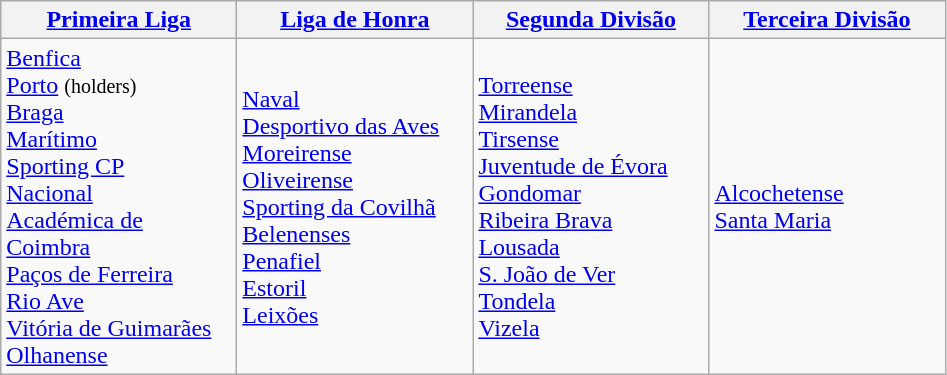<table class="wikitable" style="margin-right: 0;">
<tr text-align:center;">
<th style="width:150px;"><a href='#'>Primeira Liga</a></th>
<th style="width:150px;"><a href='#'>Liga de Honra</a></th>
<th style="width:150px;"><a href='#'>Segunda Divisão</a></th>
<th style="width:150px;"><a href='#'>Terceira Divisão</a></th>
</tr>
<tr>
<td><a href='#'>Benfica</a><br><a href='#'>Porto</a> <small>(holders)</small><br><a href='#'>Braga</a><br><a href='#'>Marítimo</a><br><a href='#'>Sporting CP</a><br><a href='#'>Nacional</a><br><a href='#'>Académica de Coimbra</a><br><a href='#'>Paços de Ferreira</a><br><a href='#'>Rio Ave</a><br><a href='#'>Vitória de Guimarães</a><br><a href='#'>Olhanense</a></td>
<td><a href='#'>Naval</a><br><a href='#'>Desportivo das Aves</a><br><a href='#'>Moreirense</a><br><a href='#'>Oliveirense</a><br><a href='#'>Sporting da Covilhã</a><br><a href='#'>Belenenses</a><br><a href='#'>Penafiel</a><br><a href='#'>Estoril</a><br><a href='#'>Leixões</a></td>
<td><a href='#'>Torreense</a><br><a href='#'>Mirandela</a><br><a href='#'>Tirsense</a><br><a href='#'>Juventude de Évora</a><br><a href='#'>Gondomar</a><br><a href='#'>Ribeira Brava</a><br><a href='#'>Lousada</a><br><a href='#'>S. João de Ver</a><br><a href='#'>Tondela</a><br><a href='#'>Vizela</a></td>
<td><a href='#'>Alcochetense</a><br><a href='#'>Santa Maria</a></td>
</tr>
</table>
